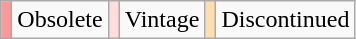<table class="wikitable">
<tr>
<td style="background:#F99"></td>
<td>Obsolete</td>
<td style="background:#FFDDDD"></td>
<td><abbr>Vintage</abbr></td>
<td style="background:#ffdead"></td>
<td><abbr>Discontinued</abbr></td>
</tr>
</table>
